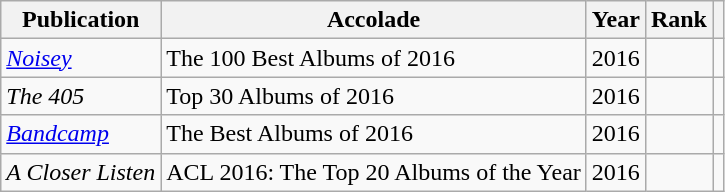<table class="sortable wikitable">
<tr>
<th>Publication</th>
<th>Accolade</th>
<th>Year</th>
<th>Rank</th>
<th class="unsortable"></th>
</tr>
<tr>
<td><em><a href='#'>Noisey</a></em></td>
<td>The 100 Best Albums of 2016</td>
<td>2016</td>
<td></td>
<td></td>
</tr>
<tr>
<td><em>The 405</em></td>
<td>Top 30 Albums of 2016</td>
<td>2016</td>
<td></td>
<td></td>
</tr>
<tr>
<td><em><a href='#'>Bandcamp</a></em></td>
<td>The Best Albums of 2016</td>
<td>2016</td>
<td></td>
<td></td>
</tr>
<tr>
<td><em>A Closer Listen</em></td>
<td>ACL 2016: The Top 20 Albums of the Year</td>
<td>2016</td>
<td></td>
<td></td>
</tr>
</table>
